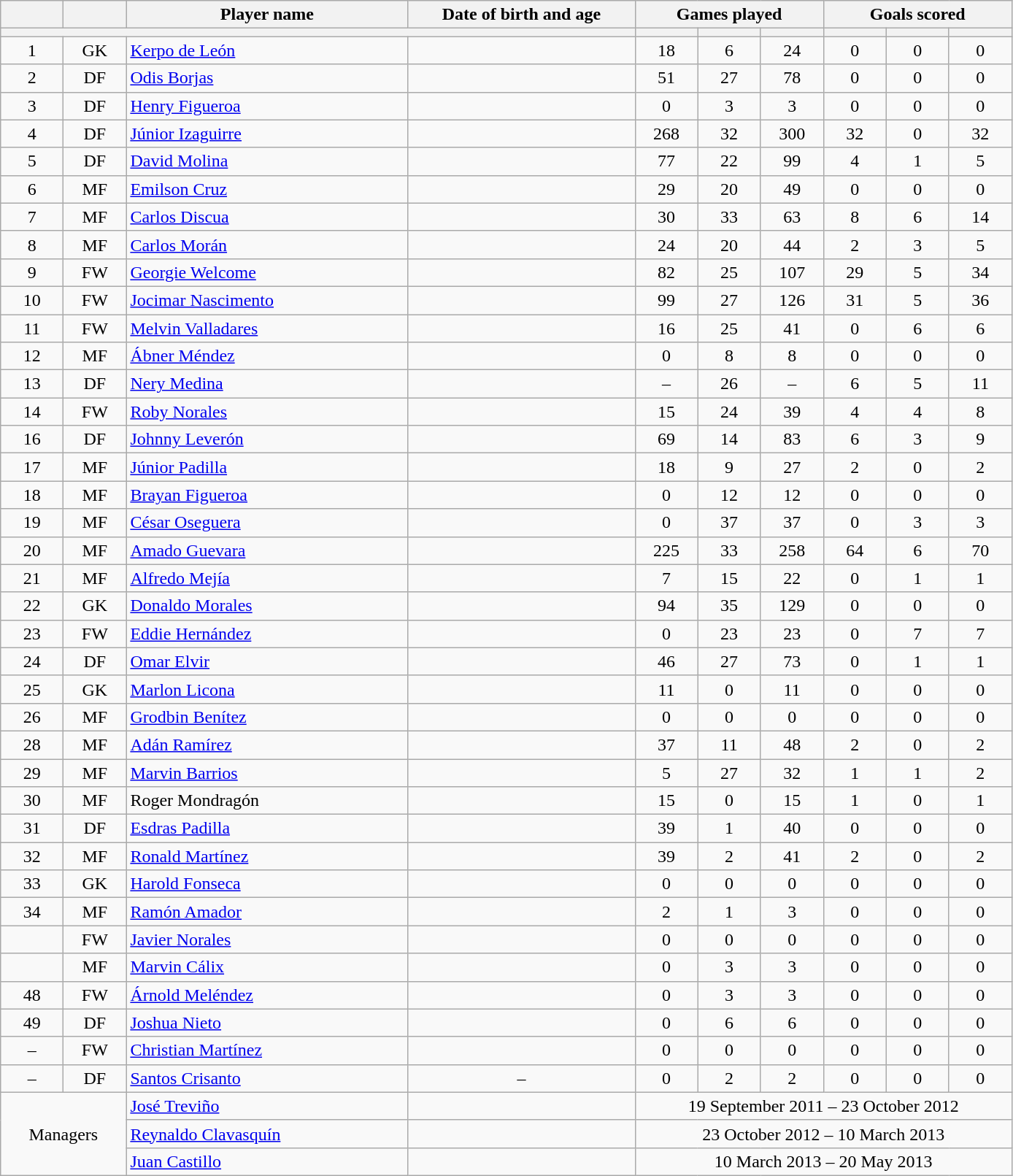<table class="wikitable">
<tr>
<th width="50"></th>
<th width="50"></th>
<th width="250">Player name</th>
<th width="200">Date of birth and age</th>
<th width="150" colspan="3">Games played</th>
<th width="150" colspan="3">Goals scored</th>
</tr>
<tr>
<th colspan="4"></th>
<th width="50"></th>
<th width="50"></th>
<th width="50"></th>
<th width="50"></th>
<th width="50"></th>
<th width="50"></th>
</tr>
<tr align="center">
<td>1</td>
<td>GK</td>
<td align=left> <a href='#'>Kerpo de León</a></td>
<td></td>
<td>18</td>
<td>6</td>
<td>24</td>
<td>0</td>
<td>0</td>
<td>0</td>
</tr>
<tr align="center">
<td>2</td>
<td>DF</td>
<td align=left> <a href='#'>Odis Borjas</a></td>
<td></td>
<td>51</td>
<td>27</td>
<td>78</td>
<td>0</td>
<td>0</td>
<td>0</td>
</tr>
<tr align="center">
<td>3</td>
<td>DF</td>
<td align=left> <a href='#'>Henry Figueroa</a></td>
<td></td>
<td>0</td>
<td>3</td>
<td>3</td>
<td>0</td>
<td>0</td>
<td>0</td>
</tr>
<tr align="center">
<td>4</td>
<td>DF</td>
<td align=left> <a href='#'>Júnior Izaguirre</a></td>
<td></td>
<td>268</td>
<td>32</td>
<td>300</td>
<td>32</td>
<td>0</td>
<td>32</td>
</tr>
<tr align="center">
<td>5</td>
<td>DF</td>
<td align=left> <a href='#'>David Molina</a></td>
<td></td>
<td>77</td>
<td>22</td>
<td>99</td>
<td>4</td>
<td>1</td>
<td>5</td>
</tr>
<tr align="center">
<td>6</td>
<td>MF</td>
<td align=left> <a href='#'>Emilson Cruz</a></td>
<td></td>
<td>29</td>
<td>20</td>
<td>49</td>
<td>0</td>
<td>0</td>
<td>0</td>
</tr>
<tr align="center">
<td>7</td>
<td>MF</td>
<td align=left> <a href='#'>Carlos Discua</a></td>
<td></td>
<td>30</td>
<td>33</td>
<td>63</td>
<td>8</td>
<td>6</td>
<td>14</td>
</tr>
<tr align="center">
<td>8</td>
<td>MF</td>
<td align=left> <a href='#'>Carlos Morán</a></td>
<td></td>
<td>24</td>
<td>20</td>
<td>44</td>
<td>2</td>
<td>3</td>
<td>5</td>
</tr>
<tr align="center">
<td>9</td>
<td>FW</td>
<td align=left> <a href='#'>Georgie Welcome</a></td>
<td></td>
<td>82</td>
<td>25</td>
<td>107</td>
<td>29</td>
<td>5</td>
<td>34</td>
</tr>
<tr align="center">
<td>10</td>
<td>FW</td>
<td align=left> <a href='#'>Jocimar Nascimento</a></td>
<td></td>
<td>99</td>
<td>27</td>
<td>126</td>
<td>31</td>
<td>5</td>
<td>36</td>
</tr>
<tr align="center">
<td>11</td>
<td>FW</td>
<td align=left> <a href='#'>Melvin Valladares</a></td>
<td></td>
<td>16</td>
<td>25</td>
<td>41</td>
<td>0</td>
<td>6</td>
<td>6</td>
</tr>
<tr align="center">
<td>12</td>
<td>MF</td>
<td align=left> <a href='#'>Ábner Méndez</a></td>
<td></td>
<td>0</td>
<td>8</td>
<td>8</td>
<td>0</td>
<td>0</td>
<td>0</td>
</tr>
<tr align="center">
<td>13</td>
<td>DF</td>
<td align=left> <a href='#'>Nery Medina</a></td>
<td></td>
<td>–</td>
<td>26</td>
<td>–</td>
<td>6</td>
<td>5</td>
<td>11</td>
</tr>
<tr align="center">
<td>14</td>
<td>FW</td>
<td align=left> <a href='#'>Roby Norales</a></td>
<td></td>
<td>15</td>
<td>24</td>
<td>39</td>
<td>4</td>
<td>4</td>
<td>8</td>
</tr>
<tr align="center">
<td>16</td>
<td>DF</td>
<td align=left> <a href='#'>Johnny Leverón</a></td>
<td></td>
<td>69</td>
<td>14</td>
<td>83</td>
<td>6</td>
<td>3</td>
<td>9</td>
</tr>
<tr align="center">
<td>17</td>
<td>MF</td>
<td align=left> <a href='#'>Júnior Padilla</a></td>
<td></td>
<td>18</td>
<td>9</td>
<td>27</td>
<td>2</td>
<td>0</td>
<td>2</td>
</tr>
<tr align="center">
<td>18</td>
<td>MF</td>
<td align=left> <a href='#'>Brayan Figueroa</a></td>
<td></td>
<td>0</td>
<td>12</td>
<td>12</td>
<td>0</td>
<td>0</td>
<td>0</td>
</tr>
<tr align="center">
<td>19</td>
<td>MF</td>
<td align=left> <a href='#'>César Oseguera</a></td>
<td></td>
<td>0</td>
<td>37</td>
<td>37</td>
<td>0</td>
<td>3</td>
<td>3</td>
</tr>
<tr align="center">
<td>20</td>
<td>MF</td>
<td align=left> <a href='#'>Amado Guevara</a></td>
<td></td>
<td>225</td>
<td>33</td>
<td>258</td>
<td>64</td>
<td>6</td>
<td>70</td>
</tr>
<tr align="center">
<td>21</td>
<td>MF</td>
<td align=left> <a href='#'>Alfredo Mejía</a></td>
<td></td>
<td>7</td>
<td>15</td>
<td>22</td>
<td>0</td>
<td>1</td>
<td>1</td>
</tr>
<tr align="center">
<td>22</td>
<td>GK</td>
<td align=left> <a href='#'>Donaldo Morales</a></td>
<td></td>
<td>94</td>
<td>35</td>
<td>129</td>
<td>0</td>
<td>0</td>
<td>0</td>
</tr>
<tr align="center">
<td>23</td>
<td>FW</td>
<td align=left> <a href='#'>Eddie Hernández</a></td>
<td></td>
<td>0</td>
<td>23</td>
<td>23</td>
<td>0</td>
<td>7</td>
<td>7</td>
</tr>
<tr align="center">
<td>24</td>
<td>DF</td>
<td align=left> <a href='#'>Omar Elvir</a></td>
<td></td>
<td>46</td>
<td>27</td>
<td>73</td>
<td>0</td>
<td>1</td>
<td>1</td>
</tr>
<tr align="center">
<td>25</td>
<td>GK</td>
<td align=left> <a href='#'>Marlon Licona</a></td>
<td></td>
<td>11</td>
<td>0</td>
<td>11</td>
<td>0</td>
<td>0</td>
<td>0</td>
</tr>
<tr align="center">
<td>26</td>
<td>MF</td>
<td align=left> <a href='#'>Grodbin Benítez</a></td>
<td></td>
<td>0</td>
<td>0</td>
<td>0</td>
<td>0</td>
<td>0</td>
<td>0</td>
</tr>
<tr align="center">
<td>28</td>
<td>MF</td>
<td align=left> <a href='#'>Adán Ramírez</a></td>
<td></td>
<td>37</td>
<td>11</td>
<td>48</td>
<td>2</td>
<td>0</td>
<td>2</td>
</tr>
<tr align="center">
<td>29</td>
<td>MF</td>
<td align=left> <a href='#'>Marvin Barrios</a></td>
<td></td>
<td>5</td>
<td>27</td>
<td>32</td>
<td>1</td>
<td>1</td>
<td>2</td>
</tr>
<tr align="center">
<td>30</td>
<td>MF</td>
<td align=left> Roger Mondragón</td>
<td></td>
<td>15</td>
<td>0</td>
<td>15</td>
<td>1</td>
<td>0</td>
<td>1</td>
</tr>
<tr align="center">
<td>31</td>
<td>DF</td>
<td align=left> <a href='#'>Esdras Padilla</a></td>
<td></td>
<td>39</td>
<td>1</td>
<td>40</td>
<td>0</td>
<td>0</td>
<td>0</td>
</tr>
<tr align="center">
<td>32</td>
<td>MF</td>
<td align=left> <a href='#'>Ronald Martínez</a></td>
<td></td>
<td>39</td>
<td>2</td>
<td>41</td>
<td>2</td>
<td>0</td>
<td>2</td>
</tr>
<tr align="center">
<td>33</td>
<td>GK</td>
<td align=left> <a href='#'>Harold Fonseca</a></td>
<td></td>
<td>0</td>
<td>0</td>
<td>0</td>
<td>0</td>
<td>0</td>
<td>0</td>
</tr>
<tr align="center">
<td>34</td>
<td>MF</td>
<td align=left> <a href='#'>Ramón Amador</a></td>
<td></td>
<td>2</td>
<td>1</td>
<td>3</td>
<td>0</td>
<td>0</td>
<td>0</td>
</tr>
<tr align="center">
<td></td>
<td>FW</td>
<td align=left> <a href='#'>Javier Norales</a></td>
<td></td>
<td>0</td>
<td>0</td>
<td>0</td>
<td>0</td>
<td>0</td>
<td>0</td>
</tr>
<tr align="center">
<td></td>
<td>MF</td>
<td align=left> <a href='#'>Marvin Cálix</a></td>
<td></td>
<td>0</td>
<td>3</td>
<td>3</td>
<td>0</td>
<td>0</td>
<td>0</td>
</tr>
<tr align="center">
<td>48</td>
<td>FW</td>
<td align=left> <a href='#'>Árnold Meléndez</a></td>
<td></td>
<td>0</td>
<td>3</td>
<td>3</td>
<td>0</td>
<td>0</td>
<td>0</td>
</tr>
<tr align="center">
<td>49</td>
<td>DF</td>
<td align=left> <a href='#'>Joshua Nieto</a></td>
<td></td>
<td>0</td>
<td>6</td>
<td>6</td>
<td>0</td>
<td>0</td>
<td>0</td>
</tr>
<tr align="center">
<td>–</td>
<td>FW</td>
<td align=left> <a href='#'>Christian Martínez</a></td>
<td></td>
<td>0</td>
<td>0</td>
<td>0</td>
<td>0</td>
<td>0</td>
<td>0</td>
</tr>
<tr align="center">
<td>–</td>
<td>DF</td>
<td align=left> <a href='#'>Santos Crisanto</a></td>
<td>–</td>
<td>0</td>
<td>2</td>
<td>2</td>
<td>0</td>
<td>0</td>
<td>0</td>
</tr>
<tr align="center">
<td colspan="2" rowspan=3>Managers</td>
<td align=left> <a href='#'>José Treviño</a></td>
<td></td>
<td colspan="6">19 September 2011 – 23 October 2012</td>
</tr>
<tr align="center">
<td align=left> <a href='#'>Reynaldo Clavasquín</a></td>
<td></td>
<td colspan="6">23 October 2012 – 10 March 2013</td>
</tr>
<tr align="center">
<td align=left> <a href='#'>Juan Castillo</a></td>
<td></td>
<td colspan="6">10 March 2013 – 20 May 2013</td>
</tr>
</table>
